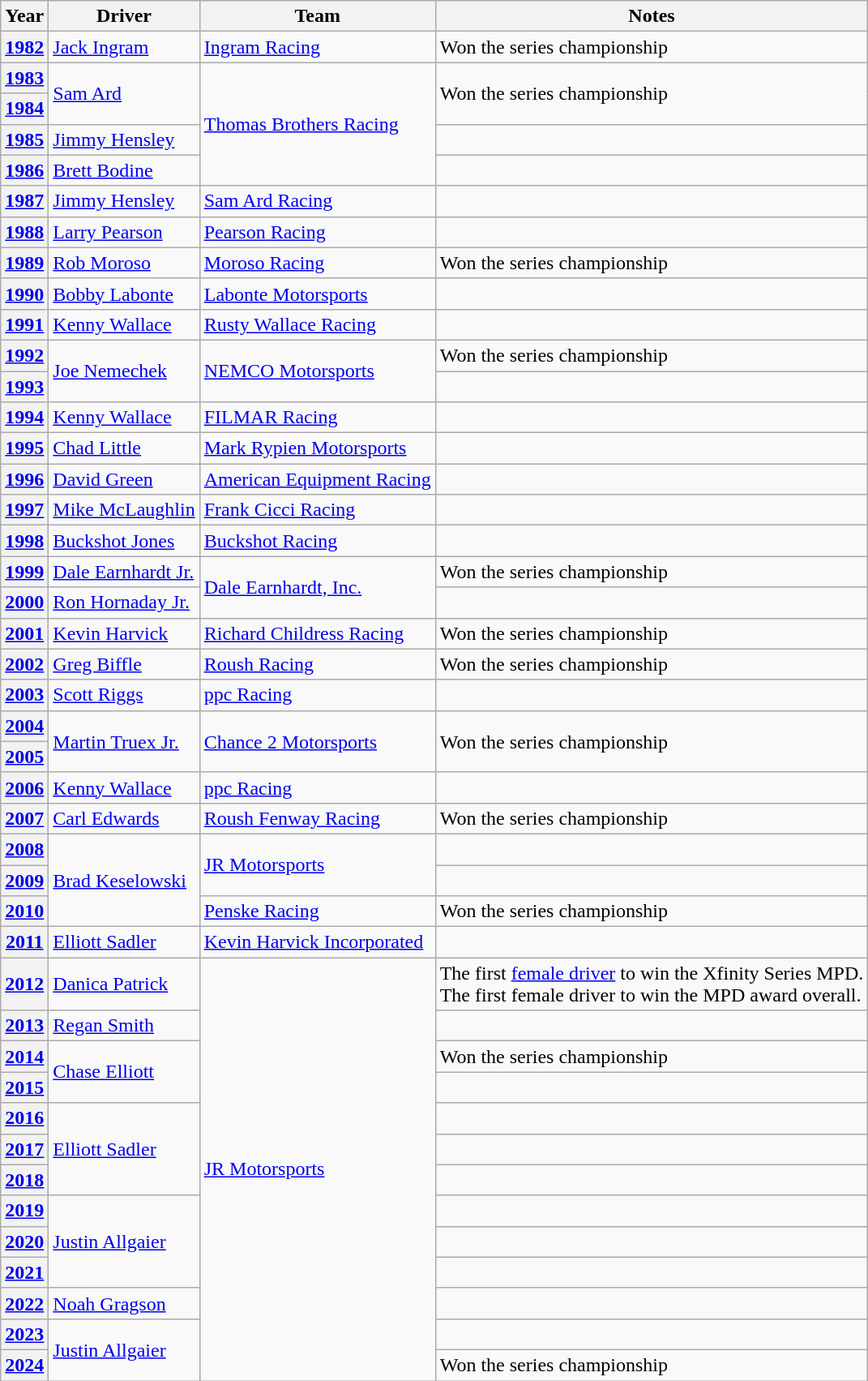<table class="wikitable">
<tr>
<th>Year</th>
<th>Driver</th>
<th>Team</th>
<th>Notes</th>
</tr>
<tr>
<th><a href='#'>1982</a></th>
<td><a href='#'>Jack Ingram</a></td>
<td><a href='#'>Ingram Racing</a></td>
<td>Won the series championship</td>
</tr>
<tr>
<th><a href='#'>1983</a></th>
<td rowspan=2><a href='#'>Sam Ard</a></td>
<td rowspan=4><a href='#'>Thomas Brothers Racing</a></td>
<td rowspan=2>Won the series championship</td>
</tr>
<tr>
<th><a href='#'>1984</a></th>
</tr>
<tr>
<th><a href='#'>1985</a></th>
<td><a href='#'>Jimmy Hensley</a></td>
<td></td>
</tr>
<tr>
<th><a href='#'>1986</a></th>
<td><a href='#'>Brett Bodine</a></td>
<td></td>
</tr>
<tr>
<th><a href='#'>1987</a></th>
<td><a href='#'>Jimmy Hensley</a></td>
<td><a href='#'>Sam Ard Racing</a></td>
<td></td>
</tr>
<tr>
<th><a href='#'>1988</a></th>
<td><a href='#'>Larry Pearson</a></td>
<td><a href='#'>Pearson Racing</a></td>
<td></td>
</tr>
<tr>
<th><a href='#'>1989</a></th>
<td><a href='#'>Rob Moroso</a></td>
<td><a href='#'>Moroso Racing</a></td>
<td>Won the series championship</td>
</tr>
<tr>
<th><a href='#'>1990</a></th>
<td><a href='#'>Bobby Labonte</a></td>
<td><a href='#'>Labonte Motorsports</a></td>
<td></td>
</tr>
<tr>
<th><a href='#'>1991</a></th>
<td><a href='#'>Kenny Wallace</a></td>
<td><a href='#'>Rusty Wallace Racing</a></td>
<td></td>
</tr>
<tr>
<th><a href='#'>1992</a></th>
<td rowspan=2><a href='#'>Joe Nemechek</a></td>
<td rowspan=2><a href='#'>NEMCO Motorsports</a></td>
<td>Won the series championship</td>
</tr>
<tr>
<th><a href='#'>1993</a></th>
<td></td>
</tr>
<tr>
<th><a href='#'>1994</a></th>
<td><a href='#'>Kenny Wallace</a></td>
<td><a href='#'>FILMAR Racing</a></td>
<td></td>
</tr>
<tr>
<th><a href='#'>1995</a></th>
<td><a href='#'>Chad Little</a></td>
<td><a href='#'>Mark Rypien Motorsports</a></td>
<td></td>
</tr>
<tr>
<th><a href='#'>1996</a></th>
<td><a href='#'>David Green</a></td>
<td><a href='#'>American Equipment Racing</a></td>
<td></td>
</tr>
<tr>
<th><a href='#'>1997</a></th>
<td><a href='#'>Mike McLaughlin</a></td>
<td><a href='#'>Frank Cicci Racing</a></td>
<td></td>
</tr>
<tr>
<th><a href='#'>1998</a></th>
<td><a href='#'>Buckshot Jones</a></td>
<td><a href='#'>Buckshot Racing</a></td>
<td></td>
</tr>
<tr>
<th><a href='#'>1999</a></th>
<td><a href='#'>Dale Earnhardt Jr.</a></td>
<td rowspan=2><a href='#'>Dale Earnhardt, Inc.</a></td>
<td>Won the series championship</td>
</tr>
<tr>
<th><a href='#'>2000</a></th>
<td><a href='#'>Ron Hornaday Jr.</a></td>
<td></td>
</tr>
<tr>
<th><a href='#'>2001</a></th>
<td><a href='#'>Kevin Harvick</a></td>
<td><a href='#'>Richard Childress Racing</a></td>
<td>Won the series championship</td>
</tr>
<tr>
<th><a href='#'>2002</a></th>
<td><a href='#'>Greg Biffle</a></td>
<td><a href='#'>Roush Racing</a></td>
<td>Won the series championship</td>
</tr>
<tr>
<th><a href='#'>2003</a></th>
<td><a href='#'>Scott Riggs</a></td>
<td><a href='#'>ppc Racing</a></td>
<td></td>
</tr>
<tr>
<th><a href='#'>2004</a></th>
<td rowspan=2><a href='#'>Martin Truex Jr.</a></td>
<td rowspan=2><a href='#'>Chance 2 Motorsports</a></td>
<td rowspan=2>Won the series championship</td>
</tr>
<tr>
<th><a href='#'>2005</a></th>
</tr>
<tr>
<th><a href='#'>2006</a></th>
<td><a href='#'>Kenny Wallace</a></td>
<td><a href='#'>ppc Racing</a></td>
<td></td>
</tr>
<tr>
<th><a href='#'>2007</a></th>
<td><a href='#'>Carl Edwards</a></td>
<td><a href='#'>Roush Fenway Racing</a></td>
<td>Won the series championship</td>
</tr>
<tr>
<th><a href='#'>2008</a></th>
<td rowspan=3><a href='#'>Brad Keselowski</a></td>
<td rowspan=2><a href='#'>JR Motorsports</a></td>
<td></td>
</tr>
<tr>
<th><a href='#'>2009</a></th>
<td></td>
</tr>
<tr>
<th><a href='#'>2010</a></th>
<td><a href='#'>Penske Racing</a></td>
<td>Won the series championship</td>
</tr>
<tr>
<th><a href='#'>2011</a></th>
<td><a href='#'>Elliott Sadler</a></td>
<td><a href='#'>Kevin Harvick Incorporated</a></td>
<td></td>
</tr>
<tr>
<th><a href='#'>2012</a></th>
<td><a href='#'>Danica Patrick</a></td>
<td rowspan="13"><a href='#'>JR Motorsports</a></td>
<td>The first <a href='#'>female driver</a> to win the Xfinity Series MPD.<br>The first female driver to win the MPD award overall.</td>
</tr>
<tr>
<th><a href='#'>2013</a></th>
<td><a href='#'>Regan Smith</a></td>
<td></td>
</tr>
<tr>
<th><a href='#'>2014</a></th>
<td rowspan=2><a href='#'>Chase Elliott</a></td>
<td>Won the series championship</td>
</tr>
<tr>
<th><a href='#'>2015</a></th>
<td></td>
</tr>
<tr>
<th><a href='#'>2016</a></th>
<td rowspan=3><a href='#'>Elliott Sadler</a></td>
<td></td>
</tr>
<tr>
<th><a href='#'>2017</a></th>
<td></td>
</tr>
<tr>
<th><a href='#'>2018</a></th>
<td></td>
</tr>
<tr>
<th><a href='#'>2019</a></th>
<td rowspan="3"><a href='#'>Justin Allgaier</a></td>
<td></td>
</tr>
<tr>
<th><a href='#'>2020</a></th>
<td></td>
</tr>
<tr>
<th><a href='#'>2021</a></th>
<td></td>
</tr>
<tr>
<th><a href='#'>2022</a></th>
<td><a href='#'>Noah Gragson</a></td>
<td></td>
</tr>
<tr>
<th><a href='#'>2023</a></th>
<td rowspan="2"><a href='#'>Justin Allgaier</a></td>
<td></td>
</tr>
<tr>
<th><a href='#'>2024</a></th>
<td>Won the series championship</td>
</tr>
</table>
